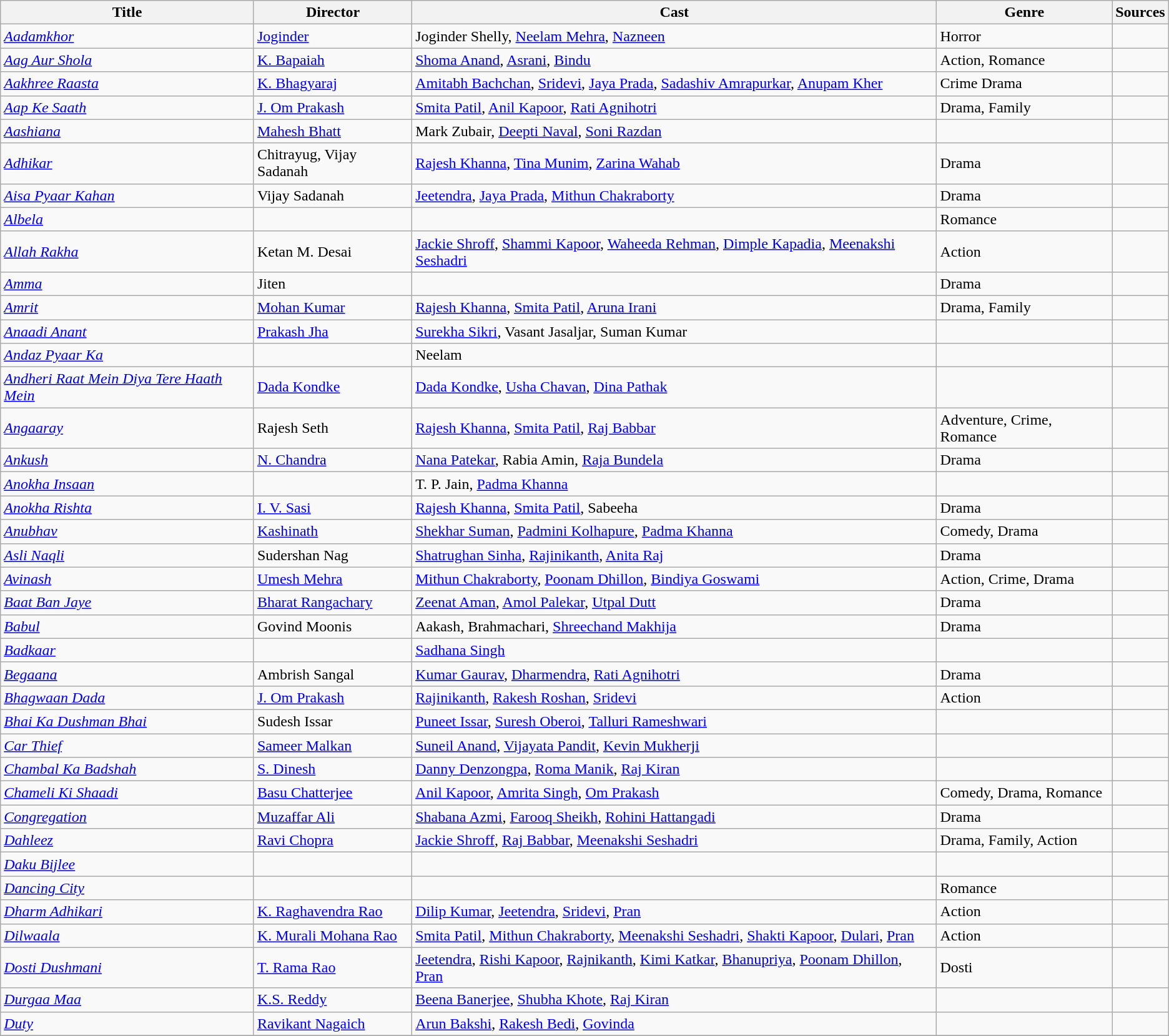<table class="wikitable">
<tr>
<th>Title</th>
<th>Director</th>
<th>Cast</th>
<th>Genre</th>
<th>Sources</th>
</tr>
<tr>
<td><em><a href='#'>Aadamkhor</a></em></td>
<td><a href='#'>Joginder</a></td>
<td>Joginder Shelly, <a href='#'>Neelam Mehra</a>, <a href='#'>Nazneen</a></td>
<td>Horror</td>
<td></td>
</tr>
<tr>
<td><em><a href='#'>Aag Aur Shola</a></em></td>
<td><a href='#'>K. Bapaiah</a></td>
<td><a href='#'>Shoma Anand</a>, <a href='#'>Asrani</a>, <a href='#'>Bindu</a></td>
<td>Action, Romance</td>
<td></td>
</tr>
<tr>
<td><em><a href='#'>Aakhree Raasta</a></em></td>
<td><a href='#'>K. Bhagyaraj</a></td>
<td><a href='#'>Amitabh Bachchan</a>, <a href='#'>Sridevi</a>, <a href='#'>Jaya Prada</a>, <a href='#'>Sadashiv Amrapurkar</a>, <a href='#'>Anupam Kher</a></td>
<td>Crime Drama</td>
<td></td>
</tr>
<tr>
<td><em><a href='#'>Aap Ke Saath</a></em></td>
<td><a href='#'>J. Om Prakash</a></td>
<td><a href='#'>Smita Patil</a>, <a href='#'>Anil Kapoor</a>, <a href='#'>Rati Agnihotri</a></td>
<td>Drama, Family</td>
<td></td>
</tr>
<tr>
<td><em><a href='#'>Aashiana</a></em></td>
<td><a href='#'>Mahesh Bhatt</a></td>
<td>Mark Zubair, <a href='#'>Deepti Naval</a>, <a href='#'>Soni Razdan</a></td>
<td></td>
<td></td>
</tr>
<tr>
<td><em><a href='#'>Adhikar</a></em></td>
<td>Chitrayug, Vijay Sadanah</td>
<td><a href='#'>Rajesh Khanna</a>, <a href='#'>Tina Munim</a>, <a href='#'>Zarina Wahab</a></td>
<td>Drama</td>
<td></td>
</tr>
<tr>
<td><em><a href='#'>Aisa Pyaar Kahan</a></em></td>
<td>Vijay Sadanah</td>
<td><a href='#'>Jeetendra</a>, <a href='#'>Jaya Prada</a>, <a href='#'>Mithun Chakraborty</a></td>
<td>Drama</td>
<td></td>
</tr>
<tr>
<td><em><a href='#'>Albela</a></em></td>
<td></td>
<td></td>
<td>Romance</td>
<td></td>
</tr>
<tr>
<td><em><a href='#'>Allah Rakha</a></em></td>
<td>Ketan M. Desai</td>
<td><a href='#'>Jackie Shroff</a>, <a href='#'>Shammi Kapoor</a>, <a href='#'>Waheeda Rehman</a>, <a href='#'>Dimple Kapadia</a>, <a href='#'>Meenakshi Seshadri</a></td>
<td>Action</td>
<td></td>
</tr>
<tr>
<td><em><a href='#'>Amma</a></em></td>
<td>Jiten</td>
<td></td>
<td>Drama</td>
<td></td>
</tr>
<tr>
<td><em><a href='#'>Amrit</a></em></td>
<td><a href='#'>Mohan Kumar</a></td>
<td><a href='#'>Rajesh Khanna</a>, <a href='#'>Smita Patil</a>, <a href='#'>Aruna Irani</a></td>
<td>Drama, Family</td>
<td></td>
</tr>
<tr>
<td><em><a href='#'>Anaadi Anant</a></em></td>
<td><a href='#'>Prakash Jha</a></td>
<td><a href='#'>Surekha Sikri</a>, Vasant Jasaljar, Suman Kumar</td>
<td></td>
<td></td>
</tr>
<tr>
<td><em><a href='#'>Andaz Pyaar Ka</a></em></td>
<td></td>
<td>Neelam</td>
<td></td>
<td></td>
</tr>
<tr>
<td><em><a href='#'>Andheri Raat Mein Diya Tere Haath Mein</a></em></td>
<td><a href='#'>Dada Kondke</a></td>
<td><a href='#'>Dada Kondke</a>, <a href='#'>Usha Chavan</a>, <a href='#'>Dina Pathak</a></td>
<td></td>
<td></td>
</tr>
<tr>
<td><em><a href='#'>Angaaray</a></em></td>
<td>Rajesh Seth</td>
<td><a href='#'>Rajesh Khanna</a>, <a href='#'>Smita Patil</a>, <a href='#'>Raj Babbar</a></td>
<td>Adventure, Crime, Romance</td>
<td></td>
</tr>
<tr>
<td><em><a href='#'>Ankush</a></em></td>
<td><a href='#'>N. Chandra</a></td>
<td><a href='#'>Nana Patekar</a>, Rabia Amin, <a href='#'>Raja Bundela</a></td>
<td>Drama</td>
<td></td>
</tr>
<tr>
<td><em><a href='#'>Anokha Insaan</a></em></td>
<td></td>
<td>T. P. Jain, <a href='#'>Padma Khanna</a></td>
<td></td>
<td></td>
</tr>
<tr>
<td><em><a href='#'>Anokha Rishta</a></em></td>
<td><a href='#'>I. V. Sasi</a></td>
<td><a href='#'>Rajesh Khanna</a>, <a href='#'>Smita Patil</a>, Sabeeha</td>
<td>Drama</td>
<td></td>
</tr>
<tr>
<td><em><a href='#'>Anubhav</a></em></td>
<td><a href='#'>Kashinath</a></td>
<td><a href='#'>Shekhar Suman</a>, <a href='#'>Padmini Kolhapure</a>, <a href='#'>Padma Khanna</a></td>
<td>Comedy, Drama</td>
<td></td>
</tr>
<tr>
<td><em><a href='#'>Asli Naqli</a></em></td>
<td>Sudershan Nag</td>
<td><a href='#'>Shatrughan Sinha</a>, <a href='#'>Rajinikanth</a>, <a href='#'>Anita Raj</a></td>
<td>Drama</td>
<td></td>
</tr>
<tr>
<td><em><a href='#'>Avinash</a></em></td>
<td><a href='#'>Umesh Mehra</a></td>
<td><a href='#'>Mithun Chakraborty</a>, <a href='#'>Poonam Dhillon</a>, <a href='#'>Bindiya Goswami</a></td>
<td>Action, Crime, Drama</td>
<td></td>
</tr>
<tr>
<td><em><a href='#'>Baat Ban Jaye</a></em></td>
<td><a href='#'>Bharat Rangachary</a></td>
<td><a href='#'>Zeenat Aman</a>, <a href='#'>Amol Palekar</a>, <a href='#'>Utpal Dutt</a></td>
<td>Drama</td>
<td></td>
</tr>
<tr>
<td><em><a href='#'>Babul</a></em></td>
<td>Govind Moonis</td>
<td>Aakash, Brahmachari, <a href='#'>Shreechand Makhija</a></td>
<td>Drama</td>
<td></td>
</tr>
<tr>
<td><em><a href='#'>Badkaar</a></em></td>
<td></td>
<td><a href='#'>Sadhana Singh</a></td>
<td></td>
<td></td>
</tr>
<tr>
<td><em><a href='#'>Begaana</a></em></td>
<td>Ambrish Sangal</td>
<td><a href='#'>Kumar Gaurav</a>, <a href='#'>Dharmendra</a>, <a href='#'>Rati Agnihotri</a></td>
<td>Drama</td>
<td></td>
</tr>
<tr>
<td><em><a href='#'>Bhagwaan Dada</a></em></td>
<td><a href='#'>J. Om Prakash</a></td>
<td><a href='#'>Rajinikanth</a>, <a href='#'>Rakesh Roshan</a>, <a href='#'>Sridevi</a></td>
<td>Action</td>
<td></td>
</tr>
<tr>
<td><em><a href='#'>Bhai Ka Dushman Bhai</a></em></td>
<td>Sudesh Issar</td>
<td><a href='#'>Puneet Issar</a>, <a href='#'>Suresh Oberoi</a>, <a href='#'>Talluri Rameshwari</a></td>
<td></td>
<td></td>
</tr>
<tr>
<td><em><a href='#'>Car Thief</a></em></td>
<td><a href='#'>Sameer Malkan</a></td>
<td><a href='#'>Suneil Anand</a>, <a href='#'>Vijayata Pandit</a>, <a href='#'>Kevin Mukherji</a></td>
<td></td>
<td></td>
</tr>
<tr>
<td><em><a href='#'>Chambal Ka Badshah</a></em></td>
<td><a href='#'>S. Dinesh</a></td>
<td><a href='#'>Danny Denzongpa</a>, <a href='#'>Roma Manik</a>, <a href='#'>Raj Kiran</a></td>
<td></td>
<td></td>
</tr>
<tr>
<td><em><a href='#'>Chameli Ki Shaadi</a></em></td>
<td><a href='#'>Basu Chatterjee</a></td>
<td><a href='#'>Anil Kapoor</a>, <a href='#'>Amrita Singh</a>, <a href='#'>Om Prakash</a></td>
<td>Comedy, Drama, Romance</td>
<td></td>
</tr>
<tr>
<td><em><a href='#'>Congregation</a></em></td>
<td><a href='#'>Muzaffar Ali</a></td>
<td><a href='#'>Shabana Azmi</a>, <a href='#'>Farooq Sheikh</a>, <a href='#'>Rohini Hattangadi</a></td>
<td>Drama</td>
<td></td>
</tr>
<tr>
<td><em><a href='#'>Dahleez</a></em></td>
<td><a href='#'>Ravi Chopra</a></td>
<td><a href='#'>Jackie Shroff</a>, <a href='#'>Raj Babbar</a>, <a href='#'>Meenakshi Seshadri</a></td>
<td>Drama, Family, Action</td>
<td></td>
</tr>
<tr>
<td><em><a href='#'>Daku Bijlee</a></em></td>
<td></td>
<td></td>
<td></td>
<td></td>
</tr>
<tr>
<td><em><a href='#'>Dancing City</a></em></td>
<td></td>
<td></td>
<td>Romance</td>
<td></td>
</tr>
<tr>
<td><em><a href='#'>Dharm Adhikari</a></em></td>
<td><a href='#'>K. Raghavendra Rao</a></td>
<td><a href='#'>Dilip Kumar</a>, <a href='#'>Jeetendra</a>, <a href='#'>Sridevi</a>, <a href='#'>Pran</a></td>
<td>Action</td>
<td></td>
</tr>
<tr>
<td><em><a href='#'>Dilwaala</a></em></td>
<td><a href='#'>K. Murali Mohana Rao</a></td>
<td><a href='#'>Smita Patil</a>, <a href='#'>Mithun Chakraborty</a>, <a href='#'>Meenakshi Seshadri</a>, <a href='#'>Shakti Kapoor</a>, <a href='#'>Dulari</a>, <a href='#'>Pran</a></td>
<td>Action</td>
<td></td>
</tr>
<tr>
<td><em><a href='#'>Dosti Dushmani</a></em></td>
<td><a href='#'>T. Rama Rao</a></td>
<td><a href='#'>Jeetendra</a>, <a href='#'>Rishi Kapoor</a>, <a href='#'>Rajnikanth</a>, <a href='#'>Kimi Katkar</a>, <a href='#'>Bhanupriya</a>, <a href='#'>Poonam Dhillon</a>, <a href='#'>Pran</a></td>
<td>Dosti</td>
<td></td>
</tr>
<tr>
<td><em><a href='#'>Durgaa Maa</a></em></td>
<td><a href='#'>K.S. Reddy</a></td>
<td><a href='#'>Beena Banerjee</a>, <a href='#'>Shubha Khote</a>, <a href='#'>Raj Kiran</a></td>
<td></td>
<td></td>
</tr>
<tr>
<td><em><a href='#'>Duty</a></em></td>
<td><a href='#'>Ravikant Nagaich</a></td>
<td><a href='#'>Arun Bakshi</a>, <a href='#'>Rakesh Bedi</a>, <a href='#'>Govinda</a></td>
<td></td>
<td></td>
</tr>
<tr>
</tr>
</table>
